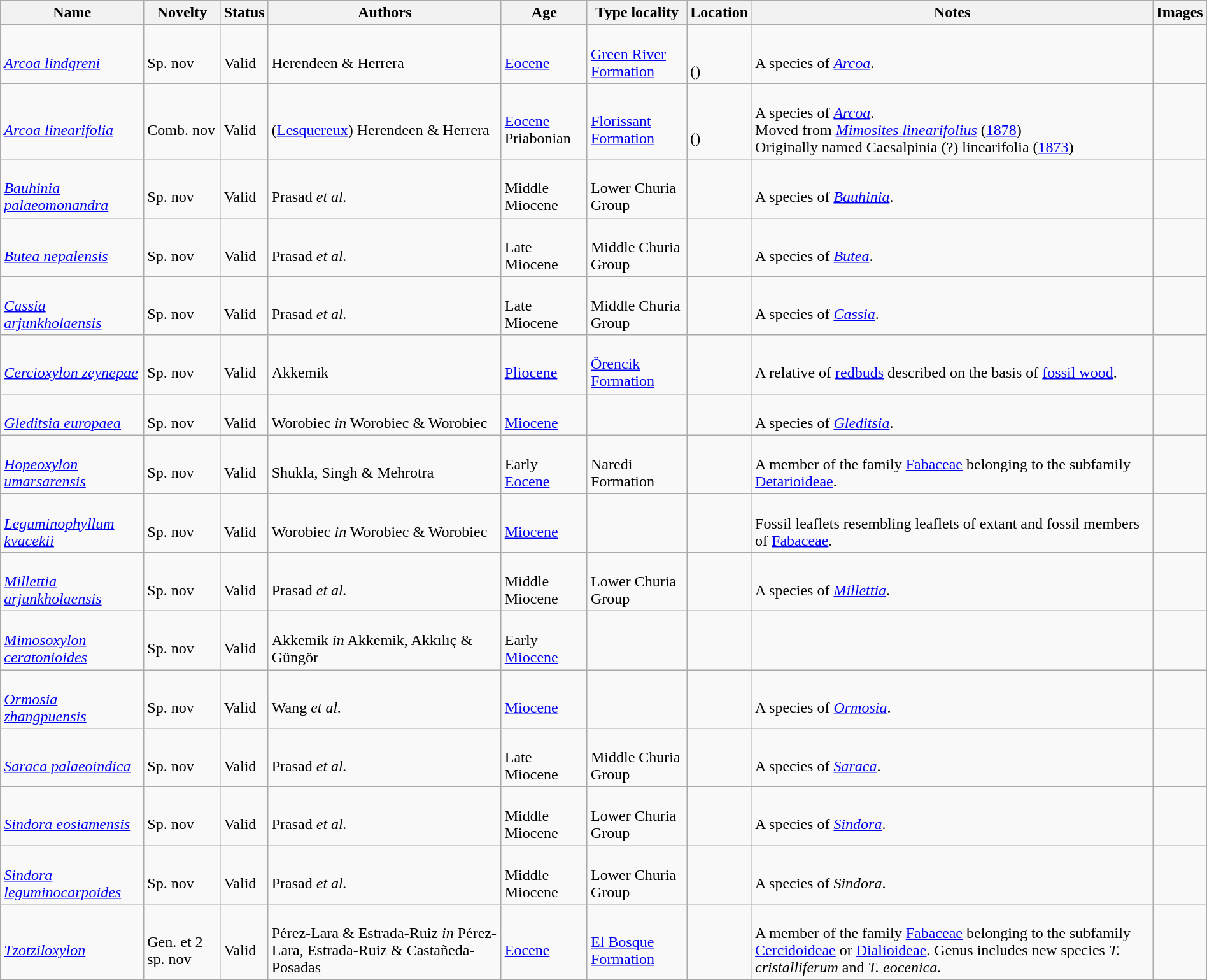<table class="wikitable sortable" align="center" width="100%">
<tr>
<th>Name</th>
<th>Novelty</th>
<th>Status</th>
<th>Authors</th>
<th>Age</th>
<th>Type locality</th>
<th>Location</th>
<th>Notes</th>
<th>Images</th>
</tr>
<tr>
<td><br><em><a href='#'>Arcoa lindgreni</a></em></td>
<td><br>Sp. nov</td>
<td><br>Valid</td>
<td><br>Herendeen & Herrera</td>
<td><br><a href='#'>Eocene</a></td>
<td><br><a href='#'>Green River Formation</a></td>
<td><br><br>()</td>
<td><br>A species of <em><a href='#'>Arcoa</a></em>.</td>
<td></td>
</tr>
<tr>
<td><br><em><a href='#'>Arcoa linearifolia</a></em></td>
<td><br>Comb. nov</td>
<td><br>Valid</td>
<td><br>(<a href='#'>Lesquereux</a>) Herendeen & Herrera</td>
<td><br><a href='#'>Eocene</a><br>Priabonian</td>
<td><br><a href='#'>Florissant Formation</a></td>
<td><br><br>()</td>
<td><br>A species of <em><a href='#'>Arcoa</a></em>.<br> Moved from <em><a href='#'>Mimosites linearifolius</a></em> (<a href='#'>1878</a>)<br> Originally named Caesalpinia (?) linearifolia (<a href='#'>1873</a>)</td>
<td></td>
</tr>
<tr>
<td><br><em><a href='#'>Bauhinia palaeomonandra</a></em></td>
<td><br>Sp. nov</td>
<td><br>Valid</td>
<td><br>Prasad <em>et al.</em></td>
<td><br>Middle Miocene</td>
<td><br>Lower Churia Group</td>
<td><br></td>
<td><br>A species of <em><a href='#'>Bauhinia</a></em>.</td>
<td></td>
</tr>
<tr>
<td><br><em><a href='#'>Butea nepalensis</a></em></td>
<td><br>Sp. nov</td>
<td><br>Valid</td>
<td><br>Prasad <em>et al.</em></td>
<td><br>Late Miocene</td>
<td><br>Middle Churia Group</td>
<td><br></td>
<td><br>A species of <em><a href='#'>Butea</a></em>.</td>
<td></td>
</tr>
<tr>
<td><br><em><a href='#'>Cassia arjunkholaensis</a></em></td>
<td><br>Sp. nov</td>
<td><br>Valid</td>
<td><br>Prasad <em>et al.</em></td>
<td><br>Late Miocene</td>
<td><br>Middle Churia Group</td>
<td><br></td>
<td><br>A species of <em><a href='#'>Cassia</a></em>.</td>
<td></td>
</tr>
<tr>
<td><br><em><a href='#'>Cercioxylon zeynepae</a></em></td>
<td><br>Sp. nov</td>
<td><br>Valid</td>
<td><br>Akkemik</td>
<td><br><a href='#'>Pliocene</a></td>
<td><br><a href='#'>Örencik Formation</a></td>
<td><br></td>
<td><br>A relative of <a href='#'>redbuds</a> described on the basis of <a href='#'>fossil wood</a>.</td>
<td></td>
</tr>
<tr>
<td><br><em><a href='#'>Gleditsia europaea</a></em></td>
<td><br>Sp. nov</td>
<td><br>Valid</td>
<td><br>Worobiec <em>in</em> Worobiec & Worobiec</td>
<td><br><a href='#'>Miocene</a></td>
<td></td>
<td><br></td>
<td><br>A species of <em><a href='#'>Gleditsia</a></em>.</td>
<td></td>
</tr>
<tr>
<td><br><em><a href='#'>Hopeoxylon umarsarensis</a></em></td>
<td><br>Sp. nov</td>
<td><br>Valid</td>
<td><br>Shukla, Singh & Mehrotra</td>
<td><br>Early <a href='#'>Eocene</a></td>
<td><br>Naredi Formation</td>
<td><br></td>
<td><br>A member of the family <a href='#'>Fabaceae</a> belonging to the subfamily <a href='#'>Detarioideae</a>.</td>
<td></td>
</tr>
<tr>
<td><br><em><a href='#'>Leguminophyllum kvacekii</a></em></td>
<td><br>Sp. nov</td>
<td><br>Valid</td>
<td><br>Worobiec <em>in</em> Worobiec & Worobiec</td>
<td><br><a href='#'>Miocene</a></td>
<td></td>
<td><br></td>
<td><br>Fossil leaflets resembling leaflets of extant and fossil members of <a href='#'>Fabaceae</a>.</td>
<td></td>
</tr>
<tr>
<td><br><em><a href='#'>Millettia arjunkholaensis</a></em></td>
<td><br>Sp. nov</td>
<td><br>Valid</td>
<td><br>Prasad <em>et al.</em></td>
<td><br>Middle Miocene</td>
<td><br>Lower Churia Group</td>
<td><br></td>
<td><br>A species of <em><a href='#'>Millettia</a></em>.</td>
<td></td>
</tr>
<tr>
<td><br><em><a href='#'>Mimosoxylon ceratonioides</a></em></td>
<td><br>Sp. nov</td>
<td><br>Valid</td>
<td><br>Akkemik <em>in</em> Akkemik, Akkılıç & Güngör</td>
<td><br>Early <a href='#'>Miocene</a></td>
<td></td>
<td><br></td>
<td></td>
<td></td>
</tr>
<tr>
<td><br><em><a href='#'>Ormosia zhangpuensis</a></em></td>
<td><br>Sp. nov</td>
<td><br>Valid</td>
<td><br>Wang <em>et al.</em></td>
<td><br><a href='#'>Miocene</a></td>
<td></td>
<td><br></td>
<td><br>A species of <em><a href='#'>Ormosia</a></em>.</td>
<td></td>
</tr>
<tr>
<td><br><em><a href='#'>Saraca palaeoindica</a></em></td>
<td><br>Sp. nov</td>
<td><br>Valid</td>
<td><br>Prasad <em>et al.</em></td>
<td><br>Late Miocene</td>
<td><br>Middle Churia Group</td>
<td><br></td>
<td><br>A species of <em><a href='#'>Saraca</a></em>.</td>
<td></td>
</tr>
<tr>
<td><br><em><a href='#'>Sindora eosiamensis</a></em></td>
<td><br>Sp. nov</td>
<td><br>Valid</td>
<td><br>Prasad <em>et al.</em></td>
<td><br>Middle Miocene</td>
<td><br>Lower Churia Group</td>
<td><br></td>
<td><br>A species of <em><a href='#'>Sindora</a></em>.</td>
<td></td>
</tr>
<tr>
<td><br><em><a href='#'>Sindora leguminocarpoides</a></em></td>
<td><br>Sp. nov</td>
<td><br>Valid</td>
<td><br>Prasad <em>et al.</em></td>
<td><br>Middle Miocene</td>
<td><br>Lower Churia Group</td>
<td><br></td>
<td><br>A species of <em>Sindora</em>.</td>
<td></td>
</tr>
<tr>
<td><br><em><a href='#'>Tzotziloxylon</a></em></td>
<td><br>Gen. et 2 sp. nov</td>
<td><br>Valid</td>
<td><br>Pérez-Lara & Estrada-Ruiz <em>in</em> Pérez-Lara, Estrada-Ruiz & Castañeda-Posadas</td>
<td><br><a href='#'>Eocene</a></td>
<td><br><a href='#'>El Bosque Formation</a></td>
<td><br></td>
<td><br>A member of the family <a href='#'>Fabaceae</a> belonging to the subfamily <a href='#'>Cercidoideae</a> or <a href='#'>Dialioideae</a>. Genus includes new species <em>T. cristalliferum</em> and <em>T. eocenica</em>.</td>
<td></td>
</tr>
<tr>
</tr>
</table>
